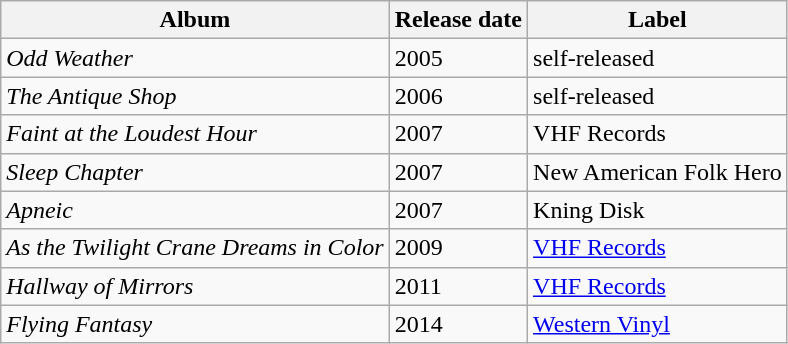<table class=wikitable>
<tr>
<th>Album</th>
<th>Release date</th>
<th>Label</th>
</tr>
<tr>
<td><em>Odd Weather</em></td>
<td>2005</td>
<td>self-released</td>
</tr>
<tr>
<td><em>The Antique Shop</em></td>
<td>2006</td>
<td>self-released</td>
</tr>
<tr>
<td><em>Faint at the Loudest Hour</em></td>
<td>2007</td>
<td>VHF Records</td>
</tr>
<tr>
<td><em>Sleep Chapter</em></td>
<td>2007</td>
<td>New American Folk Hero</td>
</tr>
<tr>
<td><em>Apneic</em></td>
<td>2007</td>
<td>Kning Disk</td>
</tr>
<tr>
<td><em>As the Twilight Crane Dreams in Color</em></td>
<td>2009</td>
<td><a href='#'>VHF Records</a></td>
</tr>
<tr>
<td><em>Hallway of Mirrors</em></td>
<td>2011</td>
<td><a href='#'>VHF Records</a></td>
</tr>
<tr>
<td><em>Flying Fantasy</em></td>
<td>2014</td>
<td><a href='#'>Western Vinyl</a></td>
</tr>
</table>
